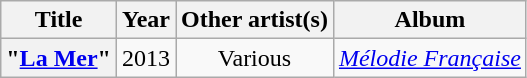<table class="wikitable plainrowheaders" style="text-align:center;" border="1">
<tr>
<th scope="col">Title</th>
<th scope="col">Year</th>
<th scope="col">Other artist(s)</th>
<th scope="col">Album</th>
</tr>
<tr>
<th scope="row">"<a href='#'>La Mer</a>"</th>
<td>2013</td>
<td>Various</td>
<td><em><a href='#'>Mélodie Française</a></em></td>
</tr>
</table>
